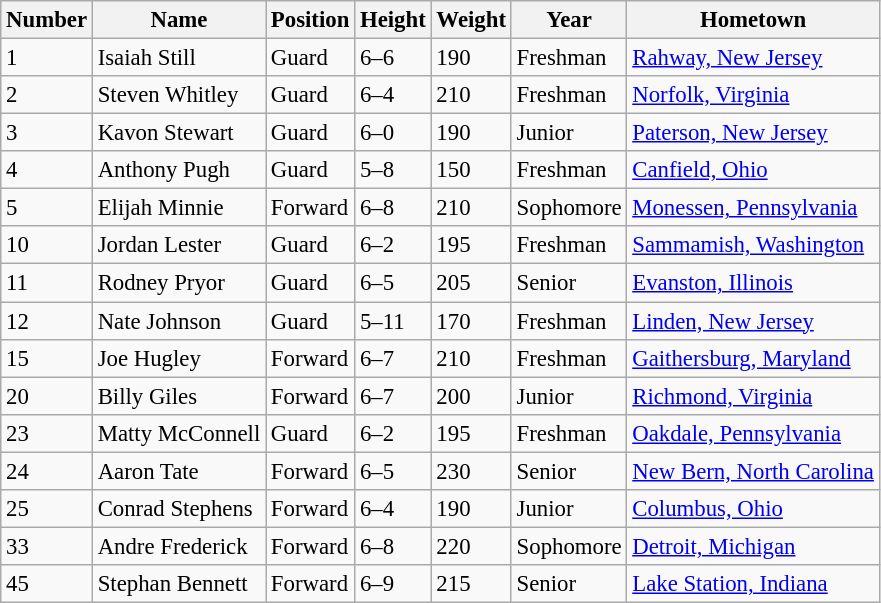<table class="wikitable sortable" style="font-size: 95%;">
<tr>
<th>Number</th>
<th>Name</th>
<th>Position</th>
<th>Height</th>
<th>Weight</th>
<th>Year</th>
<th>Hometown</th>
</tr>
<tr>
<td>1</td>
<td>Isaiah Still</td>
<td>Guard</td>
<td>6–6</td>
<td>190</td>
<td>Freshman</td>
<td><a href='#'>Rahway, New Jersey</a></td>
</tr>
<tr>
<td>2</td>
<td>Steven Whitley</td>
<td>Guard</td>
<td>6–4</td>
<td>210</td>
<td>Freshman</td>
<td><a href='#'>Norfolk, Virginia</a></td>
</tr>
<tr>
<td>3</td>
<td>Kavon Stewart</td>
<td>Guard</td>
<td>6–0</td>
<td>190</td>
<td>Junior</td>
<td><a href='#'>Paterson, New Jersey</a></td>
</tr>
<tr>
<td>4</td>
<td>Anthony Pugh</td>
<td>Guard</td>
<td>5–8</td>
<td>150</td>
<td>Freshman</td>
<td><a href='#'>Canfield, Ohio</a></td>
</tr>
<tr>
<td>5</td>
<td>Elijah Minnie</td>
<td>Forward</td>
<td>6–8</td>
<td>210</td>
<td>Sophomore</td>
<td><a href='#'>Monessen, Pennsylvania</a></td>
</tr>
<tr>
<td>10</td>
<td>Jordan Lester</td>
<td>Guard</td>
<td>6–2</td>
<td>195</td>
<td>Freshman</td>
<td><a href='#'>Sammamish, Washington</a></td>
</tr>
<tr>
<td>11</td>
<td>Rodney Pryor</td>
<td>Guard</td>
<td>6–5</td>
<td>205</td>
<td>Senior</td>
<td><a href='#'>Evanston, Illinois</a></td>
</tr>
<tr>
<td>12</td>
<td>Nate Johnson</td>
<td>Guard</td>
<td>5–11</td>
<td>170</td>
<td>Freshman</td>
<td><a href='#'>Linden, New Jersey</a></td>
</tr>
<tr>
<td>15</td>
<td>Joe Hugley</td>
<td>Forward</td>
<td>6–7</td>
<td>210</td>
<td>Freshman</td>
<td><a href='#'>Gaithersburg, Maryland</a></td>
</tr>
<tr>
<td>20</td>
<td>Billy Giles</td>
<td>Forward</td>
<td>6–7</td>
<td>200</td>
<td>Junior</td>
<td><a href='#'>Richmond, Virginia</a></td>
</tr>
<tr>
<td>23</td>
<td>Matty McConnell</td>
<td>Guard</td>
<td>6–2</td>
<td>195</td>
<td>Freshman</td>
<td><a href='#'>Oakdale, Pennsylvania</a></td>
</tr>
<tr>
<td>24</td>
<td>Aaron Tate</td>
<td>Forward</td>
<td>6–5</td>
<td>230</td>
<td>Senior</td>
<td><a href='#'>New Bern, North Carolina</a></td>
</tr>
<tr>
<td>25</td>
<td>Conrad Stephens</td>
<td>Forward</td>
<td>6–4</td>
<td>190</td>
<td>Junior</td>
<td><a href='#'>Columbus, Ohio</a></td>
</tr>
<tr>
<td>33</td>
<td>Andre Frederick</td>
<td>Forward</td>
<td>6–8</td>
<td>220</td>
<td>Sophomore</td>
<td><a href='#'>Detroit, Michigan</a></td>
</tr>
<tr>
<td>45</td>
<td>Stephan Bennett</td>
<td>Forward</td>
<td>6–9</td>
<td>215</td>
<td>Senior</td>
<td><a href='#'>Lake Station, Indiana</a></td>
</tr>
</table>
